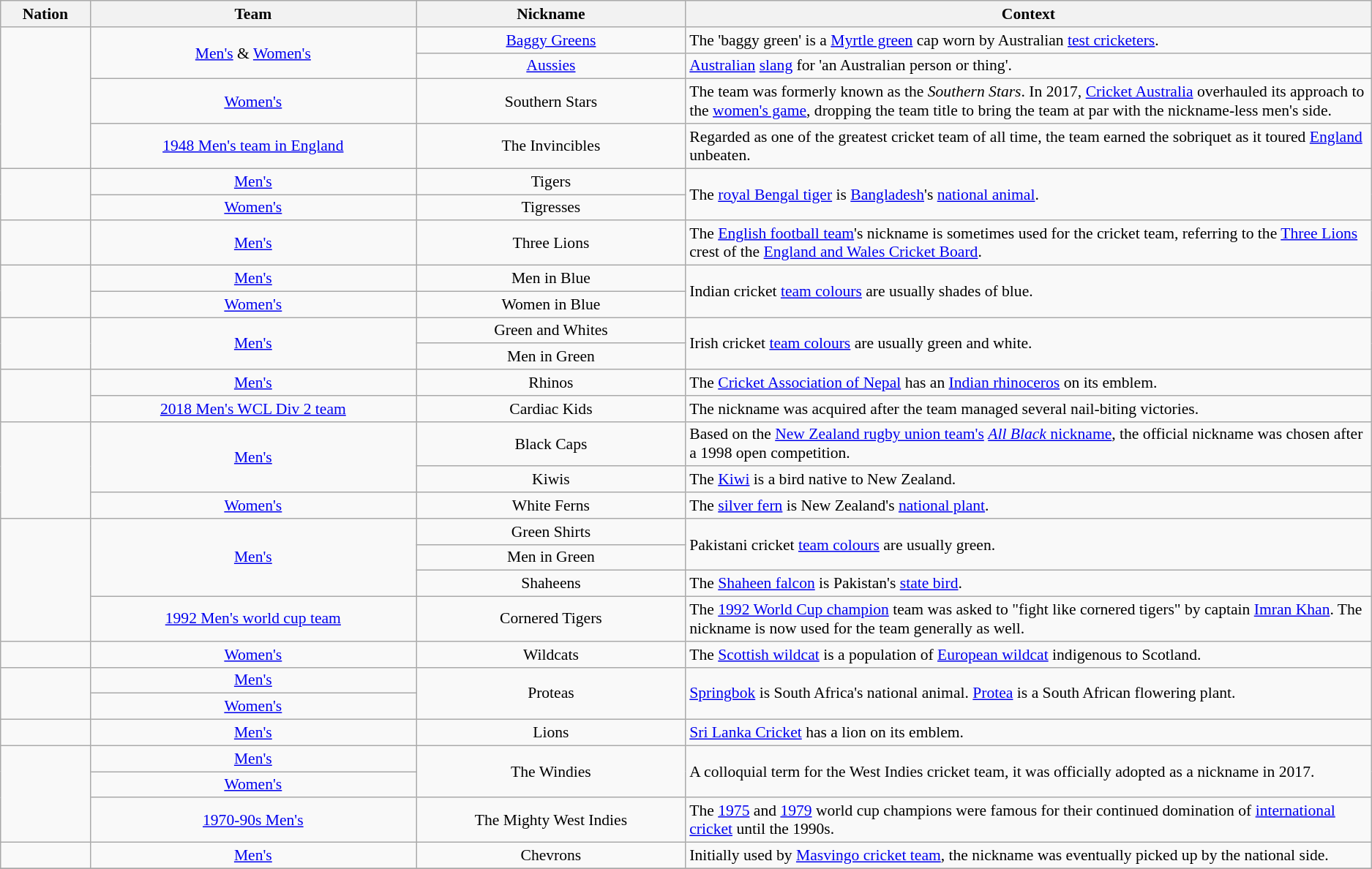<table class="wikitable" style="font-size:90%; text-align: center;">
<tr>
<th>Nation</th>
<th>Team</th>
<th>Nickname</th>
<th width=50%>Context</th>
</tr>
<tr>
<td rowspan=4 align=left></td>
<td rowspan=2><a href='#'>Men's</a> & <a href='#'>Women's</a></td>
<td><a href='#'>Baggy Greens</a></td>
<td align=left>The 'baggy green' is a <a href='#'>Myrtle green</a> cap worn by Australian <a href='#'>test cricketers</a>.</td>
</tr>
<tr>
<td><a href='#'>Aussies</a></td>
<td align=left><a href='#'>Australian</a> <a href='#'>slang</a> for 'an Australian person or thing'.</td>
</tr>
<tr>
<td><a href='#'>Women's</a></td>
<td>Southern Stars</td>
<td align=left>The team was formerly known as the <em>Southern Stars</em>. In 2017, <a href='#'>Cricket Australia</a> overhauled its approach to the <a href='#'>women's game</a>, dropping the team title to bring the team at par with the nickname-less men's side.</td>
</tr>
<tr>
<td><a href='#'>1948 Men's team in England</a></td>
<td>The Invincibles</td>
<td align=left>Regarded as one of the greatest cricket team of all time, the team earned the sobriquet as it toured <a href='#'>England</a> unbeaten.</td>
</tr>
<tr>
<td rowspan=2 align=left></td>
<td rowspan=1><a href='#'>Men's</a></td>
<td>Tigers</td>
<td align=left rowspan=2>The <a href='#'>royal Bengal tiger</a> is <a href='#'>Bangladesh</a>'s <a href='#'>national animal</a>.</td>
</tr>
<tr>
<td rowspan=1><a href='#'>Women's</a></td>
<td>Tigresses</td>
</tr>
<tr>
<td rowspan=1 align=left></td>
<td rowspan=1><a href='#'>Men's</a></td>
<td>Three Lions</td>
<td align=left>The <a href='#'>English football team</a>'s nickname is sometimes used for the cricket team, referring to the <a href='#'>Three Lions</a> crest of the <a href='#'>England and Wales Cricket Board</a>.</td>
</tr>
<tr>
<td rowspan=2 align=left></td>
<td rowspan=1><a href='#'>Men's</a></td>
<td>Men in Blue</td>
<td rowspan=2 align=left>Indian cricket <a href='#'>team colours</a> are usually shades of blue.</td>
</tr>
<tr>
<td rowspan=1><a href='#'>Women's</a></td>
<td>Women in Blue</td>
</tr>
<tr>
<td rowspan=2 align=left></td>
<td rowspan=2><a href='#'>Men's</a></td>
<td>Green and Whites</td>
<td rowspan=2 align=left>Irish cricket <a href='#'>team colours</a> are usually green and white.</td>
</tr>
<tr>
<td>Men in Green</td>
</tr>
<tr>
<td rowspan=2 align=left></td>
<td><a href='#'>Men's</a></td>
<td>Rhinos</td>
<td align=left>The <a href='#'>Cricket Association of Nepal</a> has an <a href='#'>Indian rhinoceros</a> on its emblem.</td>
</tr>
<tr>
<td><a href='#'>2018 Men's WCL Div 2 team</a></td>
<td>Cardiac Kids</td>
<td align=left>The nickname was acquired after the team managed several nail-biting victories.</td>
</tr>
<tr>
<td rowspan=3 align=left></td>
<td rowspan=2><a href='#'>Men's</a></td>
<td>Black Caps</td>
<td align=left>Based on the <a href='#'>New Zealand rugby union team's</a> <a href='#'><em>All Black</em> nickname</a>, the official nickname was chosen after a 1998 open competition.</td>
</tr>
<tr>
<td>Kiwis</td>
<td align=left>The <a href='#'>Kiwi</a> is a bird native to New Zealand.</td>
</tr>
<tr>
<td rowspan=1><a href='#'>Women's</a></td>
<td>White Ferns</td>
<td align=left>The <a href='#'>silver fern</a> is New Zealand's <a href='#'>national plant</a>.</td>
</tr>
<tr>
<td rowspan=4 align=left></td>
<td rowspan=3><a href='#'>Men's</a></td>
<td>Green Shirts</td>
<td align=left rowspan=2>Pakistani cricket <a href='#'>team colours</a> are usually green.</td>
</tr>
<tr>
<td>Men in Green</td>
</tr>
<tr>
<td>Shaheens</td>
<td align=left>The <a href='#'>Shaheen falcon</a> is Pakistan's <a href='#'>state bird</a>.</td>
</tr>
<tr>
<td><a href='#'>1992 Men's world cup team</a></td>
<td>Cornered Tigers</td>
<td align=left>The <a href='#'>1992 World Cup champion</a> team was asked to "fight like cornered tigers" by captain <a href='#'>Imran Khan</a>. The nickname is now used for the team generally as well.</td>
</tr>
<tr>
<td rowspan=1 align=left></td>
<td rowspan=1><a href='#'>Women's</a></td>
<td rowspan=1>Wildcats</td>
<td align=left rowspan=1>The <a href='#'>Scottish wildcat</a> is a population of <a href='#'>European wildcat</a> indigenous to Scotland.</td>
</tr>
<tr>
<td rowspan=2 align=left></td>
<td rowspan=1><a href='#'>Men's</a></td>
<td rowspan=2>Proteas</td>
<td align=left rowspan=2><a href='#'>Springbok</a> is South Africa's national animal. <a href='#'>Protea</a> is a South African flowering plant.</td>
</tr>
<tr>
<td rowspan=1><a href='#'>Women's</a></td>
</tr>
<tr>
<td rowspan=1 align=left></td>
<td rowspan=1><a href='#'>Men's</a></td>
<td>Lions</td>
<td align=left rowspan=1><a href='#'>Sri Lanka Cricket</a> has a lion on its emblem.</td>
</tr>
<tr>
<td rowspan=3 align=left></td>
<td rowspan=1><a href='#'>Men's</a></td>
<td rowspan=2>The Windies</td>
<td align=left rowspan=2>A colloquial term for the West Indies cricket team, it was officially adopted as a nickname in 2017.</td>
</tr>
<tr>
<td rowspan=1><a href='#'>Women's</a></td>
</tr>
<tr>
<td rowspan=1><a href='#'>1970-90s Men's</a></td>
<td rowspan=1>The Mighty West Indies</td>
<td align=left rowspan=1>The <a href='#'>1975</a> and <a href='#'>1979</a> world cup champions were famous for their continued domination of <a href='#'>international cricket</a> until the 1990s.</td>
</tr>
<tr>
<td rowspan=1 align=left></td>
<td rowspan=1><a href='#'>Men's</a></td>
<td>Chevrons</td>
<td align=left rowspan=1>Initially used by <a href='#'>Masvingo cricket team</a>, the nickname was eventually picked up by the national side.</td>
</tr>
<tr>
</tr>
</table>
